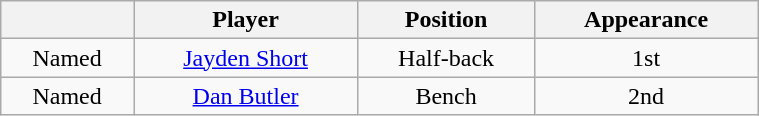<table class="wikitable" style="text-align:center; font-size:100%; width:40%;">
<tr>
<th></th>
<th>Player</th>
<th>Position</th>
<th>Appearance</th>
</tr>
<tr>
<td>Named</td>
<td><a href='#'>Jayden Short</a></td>
<td>Half-back</td>
<td>1st</td>
</tr>
<tr>
<td>Named</td>
<td><a href='#'>Dan Butler</a></td>
<td>Bench</td>
<td>2nd</td>
</tr>
</table>
